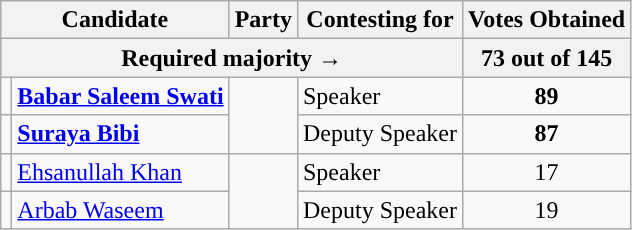<table class="wikitable">
<tr>
<th colspan=2>Candidate</th>
<th>Party</th>
<th>Contesting for</th>
<th>Votes Obtained</th>
</tr>
<tr>
<th colspan=4>Required majority →</th>
<th>73 out of 145</th>
</tr>
<tr>
<td style="color:inherit;background:"></td>
<td><strong><a href='#'>Babar Saleem Swati</a></strong></td>
<td rowspan=2><strong></strong></td>
<td>Speaker</td>
<td style="text-align:center;"><strong>89</strong> </td>
</tr>
<tr>
<td style="color:inherit;background:"></td>
<td><strong><a href='#'>Suraya Bibi</a></strong></td>
<td>Deputy Speaker</td>
<td style="text-align:center;"><strong>87</strong> </td>
</tr>
<tr>
<td style="color:inherit;background:"></td>
<td><a href='#'>Ehsanullah Khan</a></td>
<td rowspan=2><br></td>
<td>Speaker</td>
<td style="text-align:center;">17 </td>
</tr>
<tr>
<td style="color:inherit;background:"></td>
<td><a href='#'>Arbab Waseem</a></td>
<td>Deputy Speaker</td>
<td style="text-align:center;">19 </td>
</tr>
</table>
